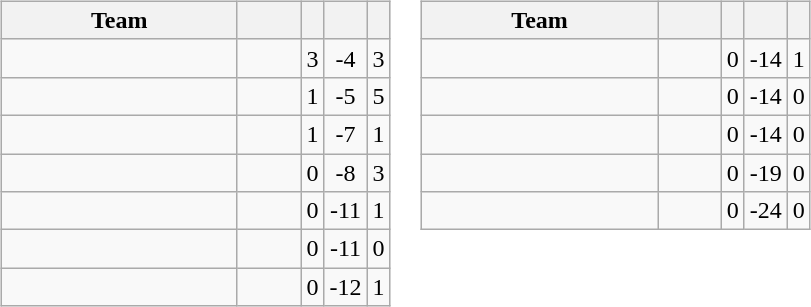<table>
<tr valign=top>
<td><br><table class="wikitable" style="text-align: center;">
<tr>
<th width=150>Team</th>
<th width=35></th>
<th width=8></th>
<th width=8></th>
<th width=8></th>
</tr>
<tr>
<td align=left></td>
<td></td>
<td>3</td>
<td>-4</td>
<td>3</td>
</tr>
<tr>
<td align=left></td>
<td></td>
<td>1</td>
<td>-5</td>
<td>5</td>
</tr>
<tr>
<td align=left></td>
<td></td>
<td>1</td>
<td>-7</td>
<td>1</td>
</tr>
<tr>
<td align=left></td>
<td></td>
<td>0</td>
<td>-8</td>
<td>3</td>
</tr>
<tr>
<td align=left></td>
<td></td>
<td>0</td>
<td>-11</td>
<td>1</td>
</tr>
<tr>
<td align=left></td>
<td></td>
<td>0</td>
<td>-11</td>
<td>0</td>
</tr>
<tr>
<td align=left></td>
<td></td>
<td>0</td>
<td>-12</td>
<td>1</td>
</tr>
</table>
</td>
<td><br><table class="wikitable" style="text-align: center;">
<tr>
<th width=150>Team</th>
<th width=35></th>
<th width=8></th>
<th width=8></th>
<th width=8></th>
</tr>
<tr>
<td align=left></td>
<td></td>
<td>0</td>
<td>-14</td>
<td>1</td>
</tr>
<tr>
<td align=left></td>
<td></td>
<td>0</td>
<td>-14</td>
<td>0</td>
</tr>
<tr>
<td align=left></td>
<td></td>
<td>0</td>
<td>-14</td>
<td>0</td>
</tr>
<tr>
<td align=left></td>
<td></td>
<td>0</td>
<td>-19</td>
<td>0</td>
</tr>
<tr>
<td align=left></td>
<td></td>
<td>0</td>
<td>-24</td>
<td>0</td>
</tr>
</table>
</td>
</tr>
</table>
